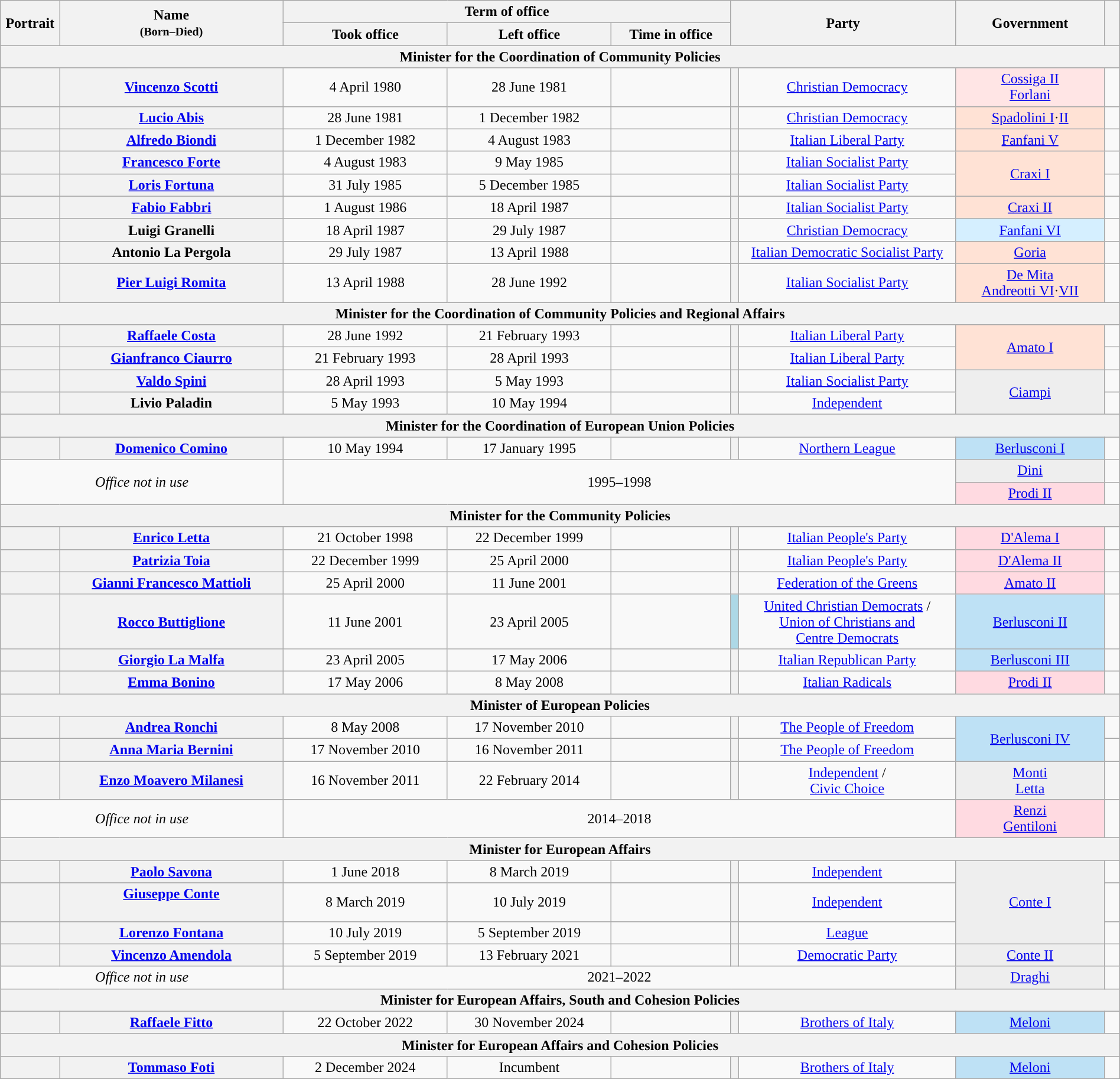<table class="wikitable" style="text-align:center; style="width=100%">
<tr>
<th width=1% rowspan=2>Portrait</th>
<th width=15% rowspan=2>Name<br><small>(Born–Died)</small></th>
<th width=30% colspan=3>Term of office</th>
<th width=15% rowspan=2 colspan=2>Party</th>
<th width=10% rowspan=2>Government</th>
<th width=1% rowspan=2></th>
</tr>
<tr style="text-align:center;">
<th width=11%>Took office</th>
<th width=11%>Left office</th>
<th width=8%>Time in office</th>
</tr>
<tr>
<th colspan=9>Minister for the Coordination of Community Policies</th>
</tr>
<tr style="text-align:center;">
<th></th>
<th scope="row" style="font-weight:normal"><strong><a href='#'>Vincenzo Scotti</a></strong><br></th>
<td>4 April 1980</td>
<td>28 June 1981</td>
<td></td>
<th style="background:"></th>
<td><a href='#'>Christian Democracy</a></td>
<td bgcolor=#FFE5E5><a href='#'>Cossiga II</a><br><a href='#'>Forlani</a></td>
<td></td>
</tr>
<tr>
<th></th>
<th scope="row" style="font-weight:normal"><strong><a href='#'>Lucio Abis</a></strong><br></th>
<td>28 June 1981</td>
<td>1 December 1982</td>
<td></td>
<th style="background:"></th>
<td><a href='#'>Christian Democracy</a></td>
<td bgcolor=#FFE2D5><a href='#'>Spadolini I</a>·<a href='#'>II</a></td>
<td></td>
</tr>
<tr>
<th></th>
<th scope="row" style="font-weight:normal"><strong><a href='#'>Alfredo Biondi</a></strong><br></th>
<td>1 December 1982</td>
<td>4 August 1983</td>
<td></td>
<th style="background:"></th>
<td><a href='#'>Italian Liberal Party</a></td>
<td bgcolor=#FFE2D5><a href='#'>Fanfani V</a></td>
<td></td>
</tr>
<tr>
<th></th>
<th scope="row" style="font-weight:normal"><strong><a href='#'>Francesco Forte</a></strong><br></th>
<td>4 August 1983</td>
<td>9 May 1985</td>
<td></td>
<th style="background:"></th>
<td><a href='#'>Italian Socialist Party</a></td>
<td rowspan=2 bgcolor=#FFE2D5><a href='#'>Craxi I</a></td>
<td></td>
</tr>
<tr>
<th></th>
<th scope="row" style="font-weight:normal"><strong><a href='#'>Loris Fortuna</a></strong><br></th>
<td>31 July 1985</td>
<td>5 December 1985</td>
<td></td>
<th style="background:"></th>
<td><a href='#'>Italian Socialist Party</a></td>
<td></td>
</tr>
<tr>
<th></th>
<th scope="row" style="font-weight:normal"><strong><a href='#'>Fabio Fabbri</a></strong><br></th>
<td>1 August 1986</td>
<td>18 April 1987</td>
<td></td>
<th style="background:"></th>
<td><a href='#'>Italian Socialist Party</a></td>
<td bgcolor=#FFE2D5><a href='#'>Craxi II</a></td>
<td></td>
</tr>
<tr>
<th></th>
<th scope="row" style="font-weight:normal"><strong>Luigi Granelli</strong><br></th>
<td>18 April 1987</td>
<td>29 July 1987</td>
<td></td>
<th style="background:"></th>
<td><a href='#'>Christian Democracy</a></td>
<td bgcolor=#D5EFFF><a href='#'>Fanfani VI</a></td>
<td></td>
</tr>
<tr>
<th></th>
<th scope="row" style="font-weight:normal"><strong>Antonio La Pergola</strong><br></th>
<td>29 July 1987</td>
<td>13 April 1988</td>
<td></td>
<th style="background:"></th>
<td><a href='#'>Italian Democratic Socialist Party</a></td>
<td bgcolor=#FFE2D5><a href='#'>Goria</a></td>
<td></td>
</tr>
<tr>
<th></th>
<th scope="row" style="font-weight:normal"><strong><a href='#'>Pier Luigi Romita</a></strong><br></th>
<td>13 April 1988</td>
<td>28 June 1992</td>
<td></td>
<th style="background:"></th>
<td><a href='#'>Italian Socialist Party</a></td>
<td bgcolor=#FFE2D5><a href='#'>De Mita</a><br><a href='#'>Andreotti VI</a>·<a href='#'>VII</a></td>
<td></td>
</tr>
<tr>
<th colspan=9>Minister for the Coordination of Community Policies and Regional Affairs</th>
</tr>
<tr>
<th></th>
<th scope="row" style="font-weight:normal"><strong><a href='#'>Raffaele Costa</a></strong><br></th>
<td>28 June 1992</td>
<td>21 February 1993</td>
<td></td>
<th style="background:"></th>
<td><a href='#'>Italian Liberal Party</a></td>
<td rowspan=2 bgcolor=#FFE2D5><a href='#'>Amato I</a></td>
<td></td>
</tr>
<tr>
<th></th>
<th scope="row" style="font-weight:normal"><strong><a href='#'>Gianfranco Ciaurro</a></strong><br></th>
<td>21 February 1993</td>
<td>28 April 1993</td>
<td></td>
<th style="background:"></th>
<td><a href='#'>Italian Liberal Party</a></td>
<td></td>
</tr>
<tr>
<th></th>
<th scope="row" style="font-weight:normal"><strong><a href='#'>Valdo Spini</a></strong><br></th>
<td>28 April 1993</td>
<td>5 May 1993</td>
<td></td>
<th style="background:"></th>
<td><a href='#'>Italian Socialist Party</a></td>
<td rowspan=2 bgcolor=#EEEEEE><a href='#'>Ciampi</a></td>
<td></td>
</tr>
<tr>
<th></th>
<th scope="row" style="font-weight:normal"><strong>Livio Paladin</strong><br></th>
<td>5 May 1993</td>
<td>10 May 1994</td>
<td></td>
<th style="background:"></th>
<td><a href='#'>Independent</a></td>
<td></td>
</tr>
<tr>
<th colspan=9>Minister for the Coordination of European Union Policies</th>
</tr>
<tr>
<th></th>
<th scope="row" style="font-weight:normal"><strong><a href='#'>Domenico Comino</a></strong><br></th>
<td>10 May 1994</td>
<td>17 January 1995</td>
<td></td>
<th style="background:"></th>
<td><a href='#'>Northern League</a></td>
<td bgcolor=#BEE1F5><a href='#'>Berlusconi I</a></td>
<td></td>
</tr>
<tr>
<td rowspan=2 colspan=2><em>Office not in use</em></td>
<td rowspan=2 colspan=5 align="center">1995–1998</td>
<td bgcolor=#EEEEEE><a href='#'>Dini</a></td>
<td></td>
</tr>
<tr>
<td bgcolor=#FFDAE1><a href='#'>Prodi II</a></td>
<td></td>
</tr>
<tr>
<th colspan=9>Minister for the Community Policies</th>
</tr>
<tr>
<th></th>
<th scope="row" style="font-weight:normal"><strong><a href='#'>Enrico Letta</a></strong><br></th>
<td>21 October 1998</td>
<td>22 December 1999</td>
<td></td>
<th style="background:"></th>
<td><a href='#'>Italian People's Party</a></td>
<td bgcolor=#FFDAE1><a href='#'>D'Alema I</a></td>
<td></td>
</tr>
<tr>
<th></th>
<th scope="row" style="font-weight:normal"><strong><a href='#'>Patrizia Toia</a></strong><br></th>
<td>22 December 1999</td>
<td>25 April 2000</td>
<td></td>
<th style="background:"></th>
<td><a href='#'>Italian People's Party</a></td>
<td bgcolor=#FFDAE1><a href='#'>D'Alema II</a></td>
<td></td>
</tr>
<tr>
<th></th>
<th scope="row" style="font-weight:normal"><strong><a href='#'>Gianni Francesco Mattioli</a></strong><br></th>
<td>25 April 2000</td>
<td>11 June 2001</td>
<td></td>
<th style="background:"></th>
<td><a href='#'>Federation of the Greens</a></td>
<td bgcolor=#FFDAE1><a href='#'>Amato II</a></td>
<td></td>
</tr>
<tr>
<th></th>
<th scope="row" style="font-weight:normal"><strong><a href='#'>Rocco Buttiglione</a></strong><br></th>
<td>11 June 2001</td>
<td>23 April 2005</td>
<td></td>
<th style="background:lightblue;"></th>
<td><a href='#'>United Christian Democrats</a> /<br><a href='#'>Union of Christians and<br>Centre Democrats</a></td>
<td bgcolor=#BEE1F5><a href='#'>Berlusconi II</a></td>
<td></td>
</tr>
<tr>
<th></th>
<th scope="row" style="font-weight:normal"><strong><a href='#'>Giorgio La Malfa</a></strong><br></th>
<td>23 April 2005</td>
<td>17 May 2006</td>
<td></td>
<th style="background:"></th>
<td><a href='#'>Italian Republican Party</a></td>
<td bgcolor=#BEE1F5><a href='#'>Berlusconi III</a></td>
<td></td>
</tr>
<tr>
<th></th>
<th scope="row" style="font-weight:normal"><strong><a href='#'>Emma Bonino</a></strong><br></th>
<td>17 May 2006</td>
<td>8 May 2008</td>
<td></td>
<th style="background:"></th>
<td><a href='#'>Italian Radicals</a></td>
<td bgcolor=#FFDAE1><a href='#'>Prodi II</a></td>
<td></td>
</tr>
<tr>
<th colspan=9>Minister of European Policies</th>
</tr>
<tr>
<th></th>
<th scope="row" style="font-weight:normal"><strong><a href='#'>Andrea Ronchi</a></strong><br></th>
<td>8 May 2008</td>
<td>17 November 2010</td>
<td></td>
<th style="background:"></th>
<td><a href='#'>The People of Freedom</a></td>
<td rowspan=2 bgcolor=#BEE1F5><a href='#'>Berlusconi IV</a></td>
<td></td>
</tr>
<tr>
<th></th>
<th scope="row" style="font-weight:normal"><strong><a href='#'>Anna Maria Bernini</a></strong><br></th>
<td>17 November 2010</td>
<td>16 November 2011</td>
<td></td>
<th style="background:"></th>
<td><a href='#'>The People of Freedom</a></td>
<td></td>
</tr>
<tr>
<th></th>
<th scope="row" style="font-weight:normal"><strong><a href='#'>Enzo Moavero Milanesi</a></strong><br></th>
<td>16 November 2011</td>
<td>22 February 2014</td>
<td></td>
<th style="background:"></th>
<td><a href='#'>Independent</a> /<br><a href='#'>Civic Choice</a></td>
<td bgcolor=#EEEEEE><a href='#'>Monti</a><br><a href='#'>Letta</a></td>
<td></td>
</tr>
<tr>
<td colspan=2><em>Office not in use</em></td>
<td colspan=5 align="center">2014–2018</td>
<td bgcolor=#FFDAE1><a href='#'>Renzi</a><br><a href='#'>Gentiloni</a></td>
<td></td>
</tr>
<tr>
<th colspan=9>Minister for European Affairs</th>
</tr>
<tr>
<th></th>
<th scope="row" style="font-weight:normal"><strong><a href='#'>Paolo Savona</a></strong><br></th>
<td>1 June 2018</td>
<td>8 March 2019</td>
<td></td>
<th style="background:"></th>
<td><a href='#'>Independent</a></td>
<td rowspan=3 bgcolor=#EEEEEE><a href='#'>Conte I</a></td>
<td></td>
</tr>
<tr>
<th></th>
<th scope="row" style="font-weight:normal"><strong><a href='#'>Giuseppe Conte</a></strong><br><br><em></em></th>
<td>8 March 2019</td>
<td>10 July 2019</td>
<td></td>
<th style="background:"></th>
<td><a href='#'>Independent</a></td>
<td></td>
</tr>
<tr>
<th></th>
<th scope="row" style="font-weight:normal"><strong><a href='#'>Lorenzo Fontana</a></strong><br></th>
<td>10 July 2019</td>
<td>5 September 2019</td>
<td></td>
<th style="background:"></th>
<td><a href='#'>League</a></td>
<td></td>
</tr>
<tr>
<th></th>
<th scope="row" style="font-weight:normal"><strong><a href='#'>Vincenzo Amendola</a></strong><br></th>
<td>5 September 2019</td>
<td>13 February 2021</td>
<td></td>
<th style="background:"></th>
<td><a href='#'>Democratic Party</a></td>
<td bgcolor=#EEEEEE><a href='#'>Conte II</a></td>
<td></td>
</tr>
<tr>
<td colspan=2><em>Office not in use</em></td>
<td colspan=5 align="center">2021–2022</td>
<td bgcolor=#EEEEEE><a href='#'>Draghi</a></td>
<td></td>
</tr>
<tr>
<th colspan=9>Minister for European Affairs, South and Cohesion Policies</th>
</tr>
<tr>
<th></th>
<th scope="row" style="font-weight:normal"><strong><a href='#'>Raffaele Fitto</a></strong><br></th>
<td>22 October 2022</td>
<td>30 November 2024</td>
<td></td>
<th style="background:"></th>
<td><a href='#'>Brothers of Italy</a></td>
<td bgcolor=#BEE1F5><a href='#'>Meloni</a></td>
<td></td>
</tr>
<tr>
<th colspan=9>Minister for European Affairs and Cohesion Policies</th>
</tr>
<tr>
<th></th>
<th scope="row" style="font-weight:normal"><strong><a href='#'>Tommaso Foti</a></strong><br></th>
<td>2 December 2024</td>
<td>Incumbent</td>
<td></td>
<th style="background:"></th>
<td><a href='#'>Brothers of Italy</a></td>
<td bgcolor=#BEE1F5><a href='#'>Meloni</a></td>
<td></td>
</tr>
</table>
